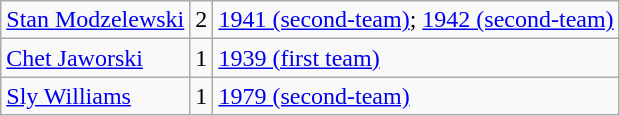<table class="wikitable">
<tr>
<td><a href='#'>Stan Modzelewski</a></td>
<td>2</td>
<td><a href='#'>1941 (second-team)</a>; <a href='#'>1942 (second-team)</a></td>
</tr>
<tr>
<td><a href='#'>Chet Jaworski</a></td>
<td>1</td>
<td><a href='#'>1939 (first team)</a></td>
</tr>
<tr>
<td><a href='#'>Sly Williams</a></td>
<td>1</td>
<td><a href='#'>1979 (second-team)</a></td>
</tr>
</table>
